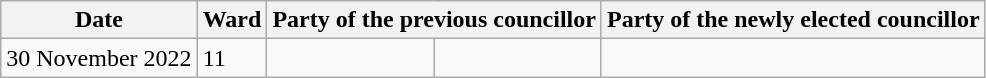<table class="wikitable">
<tr>
<th>Date</th>
<th>Ward</th>
<th colspan=2>Party of the previous councillor</th>
<th colspan=2>Party of the newly elected councillor</th>
</tr>
<tr>
<td>30 November 2022</td>
<td>11</td>
<td></td>
<td></td>
</tr>
</table>
